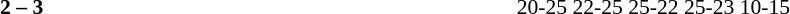<table width=100% cellspacing=1>
<tr>
<th width=20%></th>
<th width=12%></th>
<th width=20%></th>
<th width=33%></th>
<td></td>
</tr>
<tr style=font-size:90%>
<td align=right></td>
<td align=center><strong>2 – 3</strong></td>
<td><strong></strong></td>
<td>20-25 22-25 25-22 25-23 10-15</td>
</tr>
</table>
